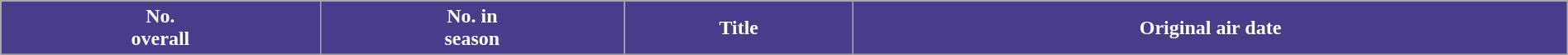<table class="wikitable plainrowheaders" style="width:100%; style="background:#fff;">
<tr style="color:white;">
<th style="background:#483D8B;">No.<br>overall</th>
<th style="background:#483D8B;">No. in<br>season</th>
<th style="background:#483D8B;">Title</th>
<th style="background:#483D8B;">Original air date<br>


















</th>
</tr>
</table>
